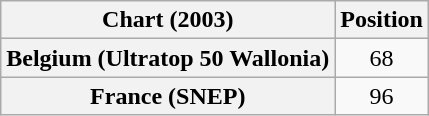<table class="wikitable plainrowheaders " style="text-align:center;">
<tr>
<th scope="col">Chart (2003)</th>
<th scope="col">Position</th>
</tr>
<tr>
<th scope="row">Belgium (Ultratop 50 Wallonia)</th>
<td align="center">68</td>
</tr>
<tr>
<th scope="row">France (SNEP)</th>
<td align="center">96</td>
</tr>
</table>
